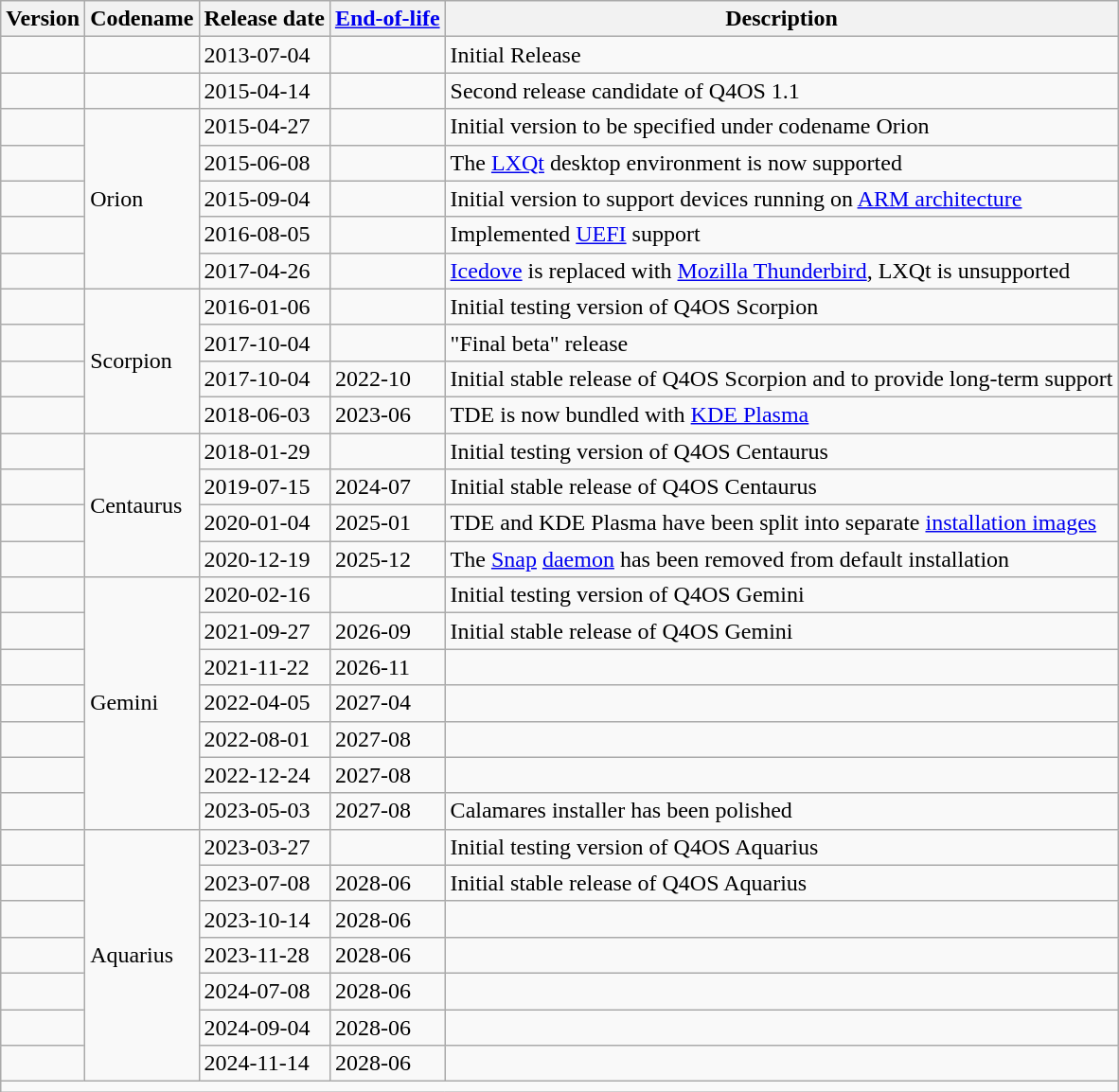<table class="wikitable">
<tr>
<th>Version</th>
<th>Codename</th>
<th>Release date</th>
<th><a href='#'>End-of-life</a></th>
<th>Description</th>
</tr>
<tr>
<td></td>
<td></td>
<td>2013-07-04</td>
<td></td>
<td>Initial Release</td>
</tr>
<tr>
<td></td>
<td></td>
<td>2015-04-14</td>
<td></td>
<td>Second release candidate of Q4OS 1.1</td>
</tr>
<tr>
<td></td>
<td rowspan="5">Orion</td>
<td>2015-04-27</td>
<td></td>
<td>Initial version to be specified under codename Orion</td>
</tr>
<tr>
<td></td>
<td>2015-06-08</td>
<td></td>
<td>The <a href='#'>LXQt</a> desktop environment is now supported</td>
</tr>
<tr>
<td></td>
<td>2015-09-04</td>
<td></td>
<td>Initial version to support devices running on <a href='#'>ARM architecture</a></td>
</tr>
<tr>
<td></td>
<td>2016-08-05</td>
<td></td>
<td>Implemented <a href='#'>UEFI</a> support</td>
</tr>
<tr>
<td></td>
<td>2017-04-26</td>
<td></td>
<td><a href='#'>Icedove</a> is replaced with <a href='#'>Mozilla Thunderbird</a>, LXQt is unsupported</td>
</tr>
<tr>
<td></td>
<td rowspan="4">Scorpion</td>
<td>2016-01-06</td>
<td></td>
<td>Initial testing version of Q4OS Scorpion</td>
</tr>
<tr>
<td></td>
<td>2017-10-04</td>
<td></td>
<td>"Final beta" release</td>
</tr>
<tr>
<td></td>
<td>2017-10-04</td>
<td>2022-10</td>
<td>Initial stable release of Q4OS Scorpion and to provide long-term support</td>
</tr>
<tr>
<td></td>
<td>2018-06-03</td>
<td>2023-06</td>
<td>TDE is now bundled with <a href='#'>KDE Plasma</a></td>
</tr>
<tr>
<td></td>
<td rowspan="4">Centaurus</td>
<td>2018-01-29</td>
<td></td>
<td>Initial testing version of Q4OS Centaurus</td>
</tr>
<tr>
<td></td>
<td>2019-07-15</td>
<td>2024-07</td>
<td>Initial stable release of Q4OS Centaurus</td>
</tr>
<tr>
<td></td>
<td>2020-01-04</td>
<td>2025-01</td>
<td>TDE and KDE Plasma have been split into separate <a href='#'>installation images</a></td>
</tr>
<tr>
<td></td>
<td>2020-12-19</td>
<td>2025-12</td>
<td>The <a href='#'>Snap</a> <a href='#'>daemon</a> has been removed from default installation</td>
</tr>
<tr>
<td></td>
<td rowspan="7">Gemini</td>
<td>2020-02-16</td>
<td></td>
<td>Initial testing version of Q4OS Gemini</td>
</tr>
<tr>
<td></td>
<td>2021-09-27</td>
<td>2026-09</td>
<td>Initial stable release of Q4OS Gemini</td>
</tr>
<tr>
<td></td>
<td>2021-11-22</td>
<td>2026-11</td>
<td></td>
</tr>
<tr>
<td></td>
<td>2022-04-05</td>
<td>2027-04</td>
<td></td>
</tr>
<tr>
<td></td>
<td>2022-08-01</td>
<td>2027-08</td>
<td></td>
</tr>
<tr>
<td></td>
<td>2022-12-24</td>
<td>2027-08</td>
<td></td>
</tr>
<tr>
<td></td>
<td>2023-05-03</td>
<td>2027-08</td>
<td>Calamares installer has been polished</td>
</tr>
<tr>
<td></td>
<td rowspan="7">Aquarius</td>
<td>2023-03-27</td>
<td></td>
<td>Initial testing version of Q4OS Aquarius</td>
</tr>
<tr>
<td></td>
<td>2023-07-08</td>
<td>2028-06</td>
<td>Initial stable release of Q4OS Aquarius</td>
</tr>
<tr>
<td></td>
<td>2023-10-14</td>
<td>2028-06</td>
<td></td>
</tr>
<tr>
<td></td>
<td>2023-11-28</td>
<td>2028-06</td>
<td></td>
</tr>
<tr>
<td></td>
<td>2024-07-08</td>
<td>2028-06</td>
<td></td>
</tr>
<tr>
<td></td>
<td>2024-09-04</td>
<td>2028-06</td>
<td></td>
</tr>
<tr>
<td></td>
<td>2024-11-14</td>
<td>2028-06</td>
<td></td>
</tr>
<tr>
<td colspan=5></td>
</tr>
</table>
